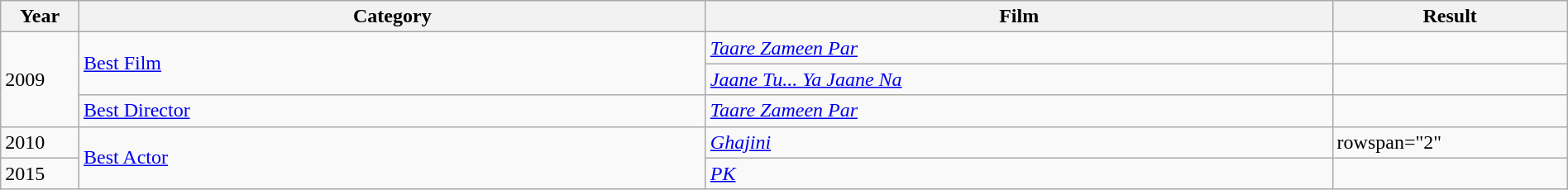<table class="wikitable" style="width:100%;">
<tr>
<th width="5%">Year</th>
<th style="width:40%;">Category</th>
<th style="width:40%;">Film</th>
<th style="width:15%;">Result</th>
</tr>
<tr>
<td rowspan="3">2009</td>
<td rowspan="2"><a href='#'>Best Film</a></td>
<td><em><a href='#'>Taare Zameen Par</a></em></td>
<td></td>
</tr>
<tr>
<td><em><a href='#'>Jaane Tu... Ya Jaane Na</a></em></td>
<td></td>
</tr>
<tr>
<td><a href='#'>Best Director</a></td>
<td><em><a href='#'>Taare Zameen Par</a></em></td>
<td></td>
</tr>
<tr>
<td>2010</td>
<td rowspan="2"><a href='#'>Best Actor</a></td>
<td><em><a href='#'>Ghajini</a></em></td>
<td>rowspan="2" </td>
</tr>
<tr>
<td>2015</td>
<td><em><a href='#'>PK</a></em></td>
</tr>
</table>
